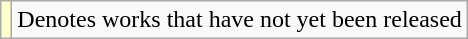<table class="wikitable">
<tr>
<td style="background:#FFFFCC;"></td>
<td>Denotes works that have not yet been released</td>
</tr>
</table>
